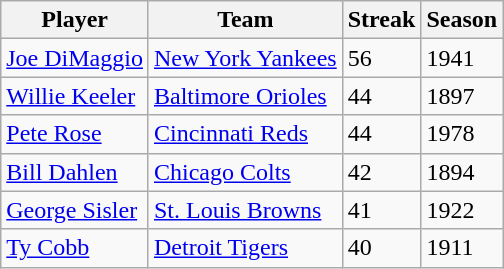<table class="wikitable">
<tr>
<th>Player</th>
<th>Team</th>
<th>Streak</th>
<th>Season</th>
</tr>
<tr>
<td><a href='#'>Joe DiMaggio</a></td>
<td><a href='#'>New York Yankees</a></td>
<td>56</td>
<td>1941</td>
</tr>
<tr>
<td><a href='#'>Willie Keeler</a></td>
<td><a href='#'>Baltimore Orioles</a></td>
<td>44</td>
<td>1897</td>
</tr>
<tr>
<td><a href='#'>Pete Rose</a></td>
<td><a href='#'>Cincinnati Reds</a></td>
<td>44</td>
<td>1978</td>
</tr>
<tr>
<td><a href='#'>Bill Dahlen</a></td>
<td><a href='#'>Chicago Colts</a></td>
<td>42</td>
<td>1894</td>
</tr>
<tr>
<td><a href='#'>George Sisler</a></td>
<td><a href='#'>St. Louis Browns</a></td>
<td>41</td>
<td>1922</td>
</tr>
<tr>
<td><a href='#'>Ty Cobb</a></td>
<td><a href='#'>Detroit Tigers</a></td>
<td>40</td>
<td>1911</td>
</tr>
</table>
